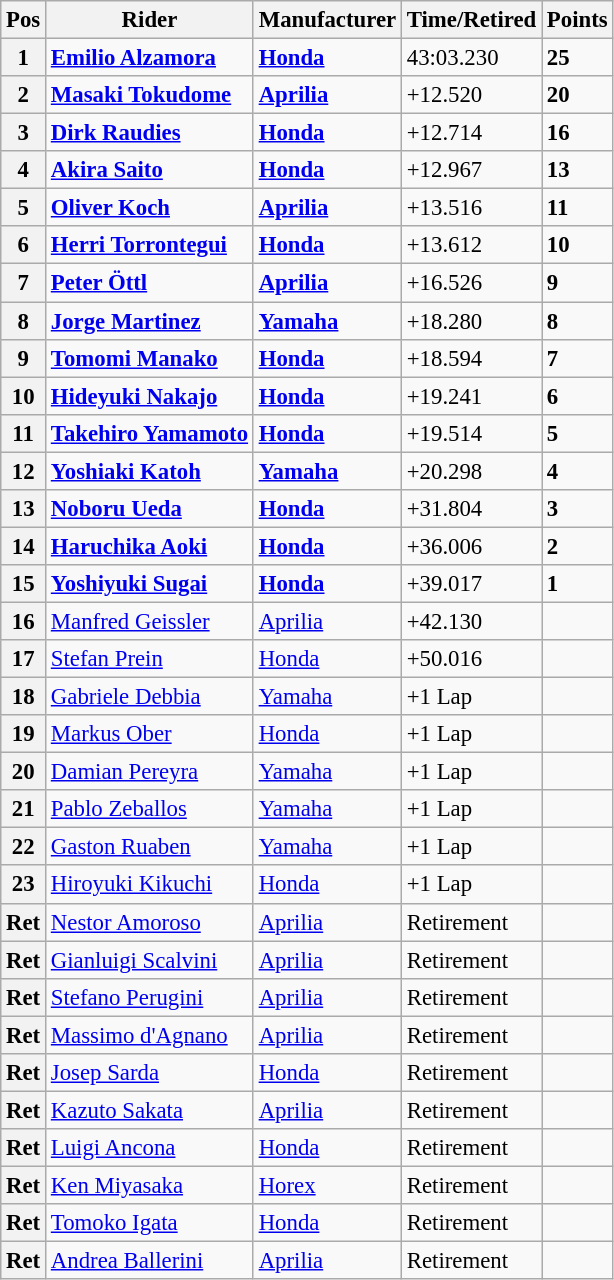<table class="wikitable" style="font-size: 95%;">
<tr>
<th>Pos</th>
<th>Rider</th>
<th>Manufacturer</th>
<th>Time/Retired</th>
<th>Points</th>
</tr>
<tr>
<th>1</th>
<td> <strong><a href='#'>Emilio Alzamora</a></strong></td>
<td><strong><a href='#'>Honda</a></strong></td>
<td>43:03.230</td>
<td><strong>25</strong></td>
</tr>
<tr>
<th>2</th>
<td> <strong><a href='#'>Masaki Tokudome</a></strong></td>
<td><strong><a href='#'>Aprilia</a></strong></td>
<td>+12.520</td>
<td><strong>20</strong></td>
</tr>
<tr>
<th>3</th>
<td> <strong><a href='#'>Dirk Raudies</a></strong></td>
<td><strong><a href='#'>Honda</a></strong></td>
<td>+12.714</td>
<td><strong>16</strong></td>
</tr>
<tr>
<th>4</th>
<td> <strong><a href='#'>Akira Saito</a></strong></td>
<td><strong><a href='#'>Honda</a></strong></td>
<td>+12.967</td>
<td><strong>13</strong></td>
</tr>
<tr>
<th>5</th>
<td> <strong><a href='#'>Oliver Koch</a></strong></td>
<td><strong><a href='#'>Aprilia</a></strong></td>
<td>+13.516</td>
<td><strong>11</strong></td>
</tr>
<tr>
<th>6</th>
<td> <strong><a href='#'>Herri Torrontegui</a></strong></td>
<td><strong><a href='#'>Honda</a></strong></td>
<td>+13.612</td>
<td><strong>10</strong></td>
</tr>
<tr>
<th>7</th>
<td> <strong><a href='#'>Peter Öttl</a></strong></td>
<td><strong><a href='#'>Aprilia</a></strong></td>
<td>+16.526</td>
<td><strong>9</strong></td>
</tr>
<tr>
<th>8</th>
<td> <strong><a href='#'>Jorge Martinez</a></strong></td>
<td><strong><a href='#'>Yamaha</a></strong></td>
<td>+18.280</td>
<td><strong>8</strong></td>
</tr>
<tr>
<th>9</th>
<td> <strong><a href='#'>Tomomi Manako</a></strong></td>
<td><strong><a href='#'>Honda</a></strong></td>
<td>+18.594</td>
<td><strong>7</strong></td>
</tr>
<tr>
<th>10</th>
<td> <strong><a href='#'>Hideyuki Nakajo</a></strong></td>
<td><strong><a href='#'>Honda</a></strong></td>
<td>+19.241</td>
<td><strong>6</strong></td>
</tr>
<tr>
<th>11</th>
<td> <strong><a href='#'>Takehiro Yamamoto</a></strong></td>
<td><strong><a href='#'>Honda</a></strong></td>
<td>+19.514</td>
<td><strong>5</strong></td>
</tr>
<tr>
<th>12</th>
<td> <strong><a href='#'>Yoshiaki Katoh</a></strong></td>
<td><strong><a href='#'>Yamaha</a></strong></td>
<td>+20.298</td>
<td><strong>4</strong></td>
</tr>
<tr>
<th>13</th>
<td> <strong><a href='#'>Noboru Ueda</a></strong></td>
<td><strong><a href='#'>Honda</a></strong></td>
<td>+31.804</td>
<td><strong>3</strong></td>
</tr>
<tr>
<th>14</th>
<td> <strong><a href='#'>Haruchika Aoki</a></strong></td>
<td><strong><a href='#'>Honda</a></strong></td>
<td>+36.006</td>
<td><strong>2</strong></td>
</tr>
<tr>
<th>15</th>
<td> <strong><a href='#'>Yoshiyuki Sugai</a></strong></td>
<td><strong><a href='#'>Honda</a></strong></td>
<td>+39.017</td>
<td><strong>1</strong></td>
</tr>
<tr>
<th>16</th>
<td> <a href='#'>Manfred Geissler</a></td>
<td><a href='#'>Aprilia</a></td>
<td>+42.130</td>
<td></td>
</tr>
<tr>
<th>17</th>
<td> <a href='#'>Stefan Prein</a></td>
<td><a href='#'>Honda</a></td>
<td>+50.016</td>
<td></td>
</tr>
<tr>
<th>18</th>
<td> <a href='#'>Gabriele Debbia</a></td>
<td><a href='#'>Yamaha</a></td>
<td>+1 Lap</td>
<td></td>
</tr>
<tr>
<th>19</th>
<td> <a href='#'>Markus Ober</a></td>
<td><a href='#'>Honda</a></td>
<td>+1 Lap</td>
<td></td>
</tr>
<tr>
<th>20</th>
<td> <a href='#'>Damian Pereyra</a></td>
<td><a href='#'>Yamaha</a></td>
<td>+1 Lap</td>
<td></td>
</tr>
<tr>
<th>21</th>
<td> <a href='#'>Pablo Zeballos</a></td>
<td><a href='#'>Yamaha</a></td>
<td>+1 Lap</td>
<td></td>
</tr>
<tr>
<th>22</th>
<td> <a href='#'>Gaston Ruaben</a></td>
<td><a href='#'>Yamaha</a></td>
<td>+1 Lap</td>
<td></td>
</tr>
<tr>
<th>23</th>
<td> <a href='#'>Hiroyuki Kikuchi</a></td>
<td><a href='#'>Honda</a></td>
<td>+1 Lap</td>
<td></td>
</tr>
<tr>
<th>Ret</th>
<td> <a href='#'>Nestor Amoroso</a></td>
<td><a href='#'>Aprilia</a></td>
<td>Retirement</td>
<td></td>
</tr>
<tr>
<th>Ret</th>
<td> <a href='#'>Gianluigi Scalvini</a></td>
<td><a href='#'>Aprilia</a></td>
<td>Retirement</td>
<td></td>
</tr>
<tr>
<th>Ret</th>
<td> <a href='#'>Stefano Perugini</a></td>
<td><a href='#'>Aprilia</a></td>
<td>Retirement</td>
<td></td>
</tr>
<tr>
<th>Ret</th>
<td> <a href='#'>Massimo d'Agnano</a></td>
<td><a href='#'>Aprilia</a></td>
<td>Retirement</td>
<td></td>
</tr>
<tr>
<th>Ret</th>
<td> <a href='#'>Josep Sarda</a></td>
<td><a href='#'>Honda</a></td>
<td>Retirement</td>
<td></td>
</tr>
<tr>
<th>Ret</th>
<td> <a href='#'>Kazuto Sakata</a></td>
<td><a href='#'>Aprilia</a></td>
<td>Retirement</td>
<td></td>
</tr>
<tr>
<th>Ret</th>
<td> <a href='#'>Luigi Ancona</a></td>
<td><a href='#'>Honda</a></td>
<td>Retirement</td>
<td></td>
</tr>
<tr>
<th>Ret</th>
<td> <a href='#'>Ken Miyasaka</a></td>
<td><a href='#'>Horex</a></td>
<td>Retirement</td>
<td></td>
</tr>
<tr>
<th>Ret</th>
<td> <a href='#'>Tomoko Igata</a></td>
<td><a href='#'>Honda</a></td>
<td>Retirement</td>
<td></td>
</tr>
<tr>
<th>Ret</th>
<td> <a href='#'>Andrea Ballerini</a></td>
<td><a href='#'>Aprilia</a></td>
<td>Retirement</td>
<td></td>
</tr>
</table>
